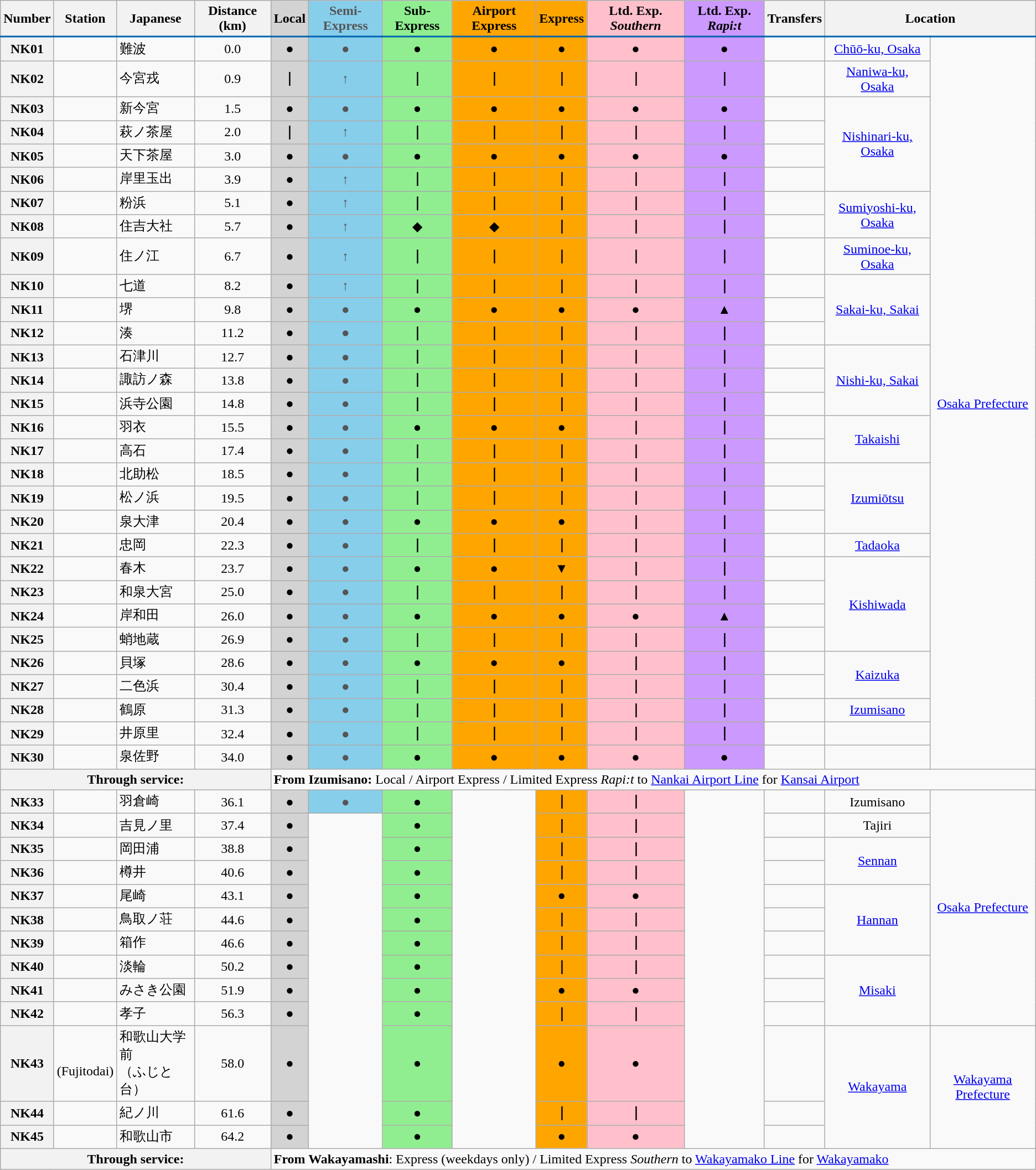<table class="wikitable">
<tr style="text-align: center; border-bottom: 2px solid #0065AF;">
<th>Number</th>
<th>Station</th>
<th>Japanese</th>
<th>Distance (km)</th>
<th style="background:lightgrey;">Local</th>
<th style="background: skyblue; color: #555555;">Semi-Express</th>
<th style="background:lightgreen;">Sub-Express</th>
<th style="background:orange;">Airport Express</th>
<th style="background:orange;">Express</th>
<th style="background:pink;">Ltd. Exp. <em>Southern</em></th>
<th style="background:#CC99FF;">Ltd. Exp. <em>Rapi:t</em></th>
<th>Transfers</th>
<th colspan="2">Location</th>
</tr>
<tr style="text-align:center;">
<th>NK01</th>
<td style="text-align: left; "></td>
<td style="text-align: left; ">難波</td>
<td>0.0</td>
<td style="background: lightgrey; ">●</td>
<td style="background: skyblue; color:#555; ">●</td>
<td style="background: lightgreen; ">●</td>
<td style="background: orange; ">●</td>
<td style="background: orange; ">●</td>
<td style="background: pink; ">●</td>
<td style="background: #c9f; ">●</td>
<td></td>
<td><a href='#'>Chūō-ku, Osaka</a></td>
<td rowspan="30"><a href='#'>Osaka Prefecture</a></td>
</tr>
<tr style="text-align:center;">
<th>NK02</th>
<td style="text-align: left; "></td>
<td style="text-align: left; ">今宮戎</td>
<td>0.9</td>
<td style="background: lightgrey; "><strong>｜</strong></td>
<td style="background: skyblue; color:#555; ">↑</td>
<td style="background: lightgreen; "><strong>｜</strong></td>
<td style="background: orange; "><strong>｜</strong></td>
<td style="background: orange; "><strong>｜</strong></td>
<td style="background: pink; "><strong>｜</strong></td>
<td style="background: #c9f; "><strong>｜</strong></td>
<td></td>
<td><a href='#'>Naniwa-ku, Osaka</a></td>
</tr>
<tr style="text-align:center;">
<th>NK03</th>
<td style="text-align: left; "></td>
<td style="text-align: left; ">新今宮</td>
<td>1.5</td>
<td style="background: lightgrey; ">●</td>
<td style="background: skyblue; color:#555; ">●</td>
<td style="background: lightgreen; ">●</td>
<td style="background: orange; ">●</td>
<td style="background: orange; ">●</td>
<td style="background: pink; ">●</td>
<td style="background: #c9f; ">●</td>
<td></td>
<td rowspan="4"><a href='#'>Nishinari-ku, Osaka</a></td>
</tr>
<tr style="text-align:center;">
<th>NK04</th>
<td style="text-align: left; "></td>
<td style="text-align: left; ">萩ノ茶屋</td>
<td>2.0</td>
<td style="background: lightgrey; "><strong>｜</strong></td>
<td style="background: skyblue; color:#555; ">↑</td>
<td style="background: lightgreen; "><strong>｜</strong></td>
<td style="background: orange; "><strong>｜</strong></td>
<td style="background: orange; "><strong>｜</strong></td>
<td style="background: pink; "><strong>｜</strong></td>
<td style="background: #c9f; "><strong>｜</strong></td>
<td></td>
</tr>
<tr style="text-align:center;">
<th>NK05</th>
<td style="text-align: left; "></td>
<td style="text-align: left; ">天下茶屋</td>
<td>3.0</td>
<td style="background: lightgrey; ">●</td>
<td style="background: skyblue; color:#555; ">●</td>
<td style="background: lightgreen; ">●</td>
<td style="background: orange; ">●</td>
<td style="background: orange; ">●</td>
<td style="background: pink; ">●</td>
<td style="background: #c9f; ">●</td>
<td></td>
</tr>
<tr style="text-align:center;">
<th>NK06</th>
<td style="text-align: left; "></td>
<td style="text-align: left; ">岸里玉出</td>
<td>3.9</td>
<td style="background: lightgrey; ">●</td>
<td style="background: skyblue; color:#555; ">↑</td>
<td style="background: lightgreen; "><strong>｜</strong></td>
<td style="background: orange; "><strong>｜</strong></td>
<td style="background: orange; "><strong>｜</strong></td>
<td style="background: pink; "><strong>｜</strong></td>
<td style="background: #c9f; "><strong>｜</strong></td>
<td></td>
</tr>
<tr style="text-align:center;">
<th>NK07</th>
<td style="text-align: left; "></td>
<td style="text-align: left; ">粉浜</td>
<td>5.1</td>
<td style="background: lightgrey; ">●</td>
<td style="background: skyblue; color:#555; ">↑</td>
<td style="background: lightgreen; "><strong>｜</strong></td>
<td style="background: orange; "><strong>｜</strong></td>
<td style="background: orange; "><strong>｜</strong></td>
<td style="background: pink; "><strong>｜</strong></td>
<td style="background: #c9f; "><strong>｜</strong></td>
<td></td>
<td rowspan="2"><a href='#'>Sumiyoshi-ku, Osaka</a></td>
</tr>
<tr style="text-align:center;">
<th>NK08</th>
<td style="text-align: left; "></td>
<td style="text-align: left; ">住吉大社</td>
<td>5.7</td>
<td style="background: lightgrey; ">●</td>
<td style="background: skyblue; color:#555; ">↑</td>
<td style="background: lightgreen; ">◆</td>
<td style="background: orange; ">◆</td>
<td style="background: orange; "><strong>｜</strong></td>
<td style="background: pink; "><strong>｜</strong></td>
<td style="background: #c9f; "><strong>｜</strong></td>
<td></td>
</tr>
<tr style="text-align:center;">
<th>NK09</th>
<td style="text-align: left; "></td>
<td style="text-align: left; ">住ノ江</td>
<td>6.7</td>
<td style="background: lightgrey; ">●</td>
<td style="background: skyblue; color:#555; ">↑</td>
<td style="background: lightgreen; "><strong>｜</strong></td>
<td style="background: orange; "><strong>｜</strong></td>
<td style="background: orange; "><strong>｜</strong></td>
<td style="background: pink; "><strong>｜</strong></td>
<td style="background: #c9f; "><strong>｜</strong></td>
<td></td>
<td><a href='#'>Suminoe-ku, Osaka</a></td>
</tr>
<tr style="text-align:center;">
<th>NK10</th>
<td style="text-align: left; "></td>
<td style="text-align: left; ">七道</td>
<td>8.2</td>
<td style="background: lightgrey; ">●</td>
<td style="background: skyblue; color:#555; ">↑</td>
<td style="background: lightgreen; "><strong>｜</strong></td>
<td style="background: orange; "><strong>｜</strong></td>
<td style="background: orange; "><strong>｜</strong></td>
<td style="background: pink; "><strong>｜</strong></td>
<td style="background: #c9f; "><strong>｜</strong></td>
<td></td>
<td rowspan="3"><a href='#'>Sakai-ku, Sakai</a></td>
</tr>
<tr style="text-align:center;">
<th>NK11</th>
<td style="text-align: left; "></td>
<td style="text-align: left; ">堺</td>
<td>9.8</td>
<td style="background: lightgrey; ">●</td>
<td style="background: skyblue; color:#555; ">●</td>
<td style="background: lightgreen; ">●</td>
<td style="background: orange; ">●</td>
<td style="background: orange; ">●</td>
<td style="background: pink; ">●</td>
<td style="background: #c9f; ">▲</td>
<td></td>
</tr>
<tr style="text-align:center;">
<th>NK12</th>
<td style="text-align: left; "></td>
<td style="text-align: left; ">湊</td>
<td>11.2</td>
<td style="background: lightgrey; ">●</td>
<td style="background: skyblue; color:#555; ">●</td>
<td style="background: lightgreen; "><strong>｜</strong></td>
<td style="background: orange; "><strong>｜</strong></td>
<td style="background: orange; "><strong>｜</strong></td>
<td style="background: pink; "><strong>｜</strong></td>
<td style="background: #c9f; "><strong>｜</strong></td>
<td></td>
</tr>
<tr style="text-align:center;">
<th>NK13</th>
<td style="text-align: left; "></td>
<td style="text-align: left; ">石津川</td>
<td>12.7</td>
<td style="background: lightgrey; ">●</td>
<td style="background: skyblue; color:#555; ">●</td>
<td style="background: lightgreen; "><strong>｜</strong></td>
<td style="background: orange; "><strong>｜</strong></td>
<td style="background: orange; "><strong>｜</strong></td>
<td style="background: pink; "><strong>｜</strong></td>
<td style="background: #c9f; "><strong>｜</strong></td>
<td></td>
<td rowspan="3"><a href='#'>Nishi-ku, Sakai</a></td>
</tr>
<tr style="text-align:center;">
<th>NK14</th>
<td style="text-align: left; "></td>
<td style="text-align: left; ">諏訪ノ森</td>
<td>13.8</td>
<td style="background: lightgrey; ">●</td>
<td style="background: skyblue; color:#555; ">●</td>
<td style="background: lightgreen; "><strong>｜</strong></td>
<td style="background: orange; "><strong>｜</strong></td>
<td style="background: orange; "><strong>｜</strong></td>
<td style="background: pink; "><strong>｜</strong></td>
<td style="background: #c9f; "><strong>｜</strong></td>
<td></td>
</tr>
<tr style="text-align:center;">
<th>NK15</th>
<td style="text-align: left; "></td>
<td style="text-align: left; ">浜寺公園</td>
<td>14.8</td>
<td style="background: lightgrey; ">●</td>
<td style="background: skyblue; color:#555; ">●</td>
<td style="background: lightgreen; "><strong>｜</strong></td>
<td style="background: orange; "><strong>｜</strong></td>
<td style="background: orange; "><strong>｜</strong></td>
<td style="background: pink; "><strong>｜</strong></td>
<td style="background: #c9f; "><strong>｜</strong></td>
<td></td>
</tr>
<tr style="text-align:center;">
<th>NK16</th>
<td style="text-align: left; "></td>
<td style="text-align: left; ">羽衣</td>
<td>15.5</td>
<td style="background: lightgrey; ">●</td>
<td style="background: skyblue; color:#555; ">●</td>
<td style="background: lightgreen; ">●</td>
<td style="background: orange; ">●</td>
<td style="background: orange; ">●</td>
<td style="background: pink; "><strong>｜</strong></td>
<td style="background: #c9f; "><strong>｜</strong></td>
<td></td>
<td rowspan="2"><a href='#'>Takaishi</a></td>
</tr>
<tr style="text-align:center;">
<th>NK17</th>
<td style="text-align: left; "></td>
<td style="text-align: left; ">高石</td>
<td>17.4</td>
<td style="background: lightgrey; ">●</td>
<td style="background: skyblue; color:#555; ">●</td>
<td style="background: lightgreen; "><strong>｜</strong></td>
<td style="background: orange; "><strong>｜</strong></td>
<td style="background: orange; "><strong>｜</strong></td>
<td style="background: pink; "><strong>｜</strong></td>
<td style="background: #c9f; "><strong>｜</strong></td>
<td></td>
</tr>
<tr style="text-align:center;">
<th>NK18</th>
<td style="text-align: left; "></td>
<td style="text-align: left; ">北助松</td>
<td>18.5</td>
<td style="background: lightgrey; ">●</td>
<td style="background: skyblue; color:#555; ">●</td>
<td style="background: lightgreen; "><strong>｜</strong></td>
<td style="background: orange; "><strong>｜</strong></td>
<td style="background: orange; "><strong>｜</strong></td>
<td style="background: pink; "><strong>｜</strong></td>
<td style="background: #c9f; "><strong>｜</strong></td>
<td></td>
<td rowspan="3"><a href='#'>Izumiōtsu</a></td>
</tr>
<tr style="text-align:center;">
<th>NK19</th>
<td style="text-align: left; "></td>
<td style="text-align: left; ">松ノ浜</td>
<td>19.5</td>
<td style="background: lightgrey; ">●</td>
<td style="background: skyblue; color:#555; ">●</td>
<td style="background: lightgreen; "><strong>｜</strong></td>
<td style="background: orange; "><strong>｜</strong></td>
<td style="background: orange; "><strong>｜</strong></td>
<td style="background: pink; "><strong>｜</strong></td>
<td style="background: #c9f; "><strong>｜</strong></td>
<td></td>
</tr>
<tr style="text-align:center;">
<th>NK20</th>
<td style="text-align: left; "></td>
<td style="text-align: left; ">泉大津</td>
<td>20.4</td>
<td style="background: lightgrey; ">●</td>
<td style="background: skyblue; color:#555; ">●</td>
<td style="background: lightgreen; ">●</td>
<td style="background: orange; ">●</td>
<td style="background: orange; ">●</td>
<td style="background: pink; "><strong>｜</strong></td>
<td style="background: #c9f; "><strong>｜</strong></td>
<td></td>
</tr>
<tr style="text-align:center;">
<th>NK21</th>
<td style="text-align: left; "></td>
<td style="text-align: left; ">忠岡</td>
<td>22.3</td>
<td style="background: lightgrey; ">●</td>
<td style="background: skyblue; color:#555; ">●</td>
<td style="background: lightgreen; "><strong>｜</strong></td>
<td style="background: orange; "><strong>｜</strong></td>
<td style="background: orange; "><strong>｜</strong></td>
<td style="background: pink; "><strong>｜</strong></td>
<td style="background: #c9f; "><strong>｜</strong></td>
<td></td>
<td><a href='#'>Tadaoka</a></td>
</tr>
<tr style="text-align:center;">
<th>NK22</th>
<td style="text-align: left; "></td>
<td style="text-align: left; ">春木</td>
<td>23.7</td>
<td style="background: lightgrey; ">●</td>
<td style="background: skyblue; color:#555; ">●</td>
<td style="background: lightgreen; ">●</td>
<td style="background: orange; ">●</td>
<td style="background: orange; ">▼</td>
<td style="background: pink; "><strong>｜</strong></td>
<td style="background: #c9f; "><strong>｜</strong></td>
<td></td>
<td rowspan="4"><a href='#'>Kishiwada</a></td>
</tr>
<tr style="text-align:center;">
<th>NK23</th>
<td style="text-align: left; "></td>
<td style="text-align: left; ">和泉大宮</td>
<td>25.0</td>
<td style="background: lightgrey; ">●</td>
<td style="background: skyblue; color:#555; ">●</td>
<td style="background: lightgreen; "><strong>｜</strong></td>
<td style="background: orange; "><strong>｜</strong></td>
<td style="background: orange; "><strong>｜</strong></td>
<td style="background: pink; "><strong>｜</strong></td>
<td style="background: #c9f; "><strong>｜</strong></td>
<td></td>
</tr>
<tr style="text-align:center;">
<th>NK24</th>
<td style="text-align: left; "></td>
<td style="text-align: left; ">岸和田</td>
<td>26.0</td>
<td style="background: lightgrey; ">●</td>
<td style="background: skyblue; color:#555; ">●</td>
<td style="background: lightgreen; ">●</td>
<td style="background: orange; ">●</td>
<td style="background: orange; ">●</td>
<td style="background: pink; ">●</td>
<td style="background: #c9f; ">▲</td>
<td></td>
</tr>
<tr style="text-align:center;">
<th>NK25</th>
<td style="text-align: left; "></td>
<td style="text-align: left; ">蛸地蔵</td>
<td>26.9</td>
<td style="background: lightgrey; ">●</td>
<td style="background: skyblue; color:#555; ">●</td>
<td style="background: lightgreen; "><strong>｜</strong></td>
<td style="background: orange; "><strong>｜</strong></td>
<td style="background: orange; "><strong>｜</strong></td>
<td style="background: pink; "><strong>｜</strong></td>
<td style="background: #c9f; "><strong>｜</strong></td>
<td></td>
</tr>
<tr style="text-align:center;">
<th>NK26</th>
<td style="text-align: left; "></td>
<td style="text-align: left; ">貝塚</td>
<td>28.6</td>
<td style="background: lightgrey; ">●</td>
<td style="background: skyblue; color:#555; ">●</td>
<td style="background: lightgreen; ">●</td>
<td style="background: orange; ">●</td>
<td style="background: orange; ">●</td>
<td style="background: pink; "><strong>｜</strong></td>
<td style="background: #c9f; "><strong>｜</strong></td>
<td></td>
<td rowspan="2"><a href='#'>Kaizuka</a></td>
</tr>
<tr style="text-align:center;">
<th>NK27</th>
<td style="text-align: left; "></td>
<td style="text-align: left; ">二色浜</td>
<td>30.4</td>
<td style="background: lightgrey; ">●</td>
<td style="background: skyblue; color:#555; ">●</td>
<td style="background: lightgreen; "><strong>｜</strong></td>
<td style="background: orange; "><strong>｜</strong></td>
<td style="background: orange; "><strong>｜</strong></td>
<td style="background: pink; "><strong>｜</strong></td>
<td style="background: #c9f; "><strong>｜</strong></td>
<td></td>
</tr>
<tr style="text-align:center;">
<th>NK28</th>
<td style="text-align: left; "></td>
<td style="text-align: left; ">鶴原</td>
<td>31.3</td>
<td style="background: lightgrey; ">●</td>
<td style="background: skyblue; color:#555; ">●</td>
<td style="background: lightgreen; "><strong>｜</strong></td>
<td style="background: orange; "><strong>｜</strong></td>
<td style="background: orange; "><strong>｜</strong></td>
<td style="background: pink; "><strong>｜</strong></td>
<td style="background: #c9f; "><strong>｜</strong></td>
<td></td>
<td><a href='#'>Izumisano</a></td>
</tr>
<tr style="text-align:center;">
<th>NK29</th>
<td style="text-align: left; "></td>
<td style="text-align: left; ">井原里</td>
<td>32.4</td>
<td style="background: lightgrey; ">●</td>
<td style="background: skyblue; color:#555; ">●</td>
<td style="background: lightgreen; "><strong>｜</strong></td>
<td style="background: orange; "><strong>｜</strong></td>
<td style="background: orange; "><strong>｜</strong></td>
<td style="background: pink; "><strong>｜</strong></td>
<td style="background: #c9f; "><strong>｜</strong></td>
<td></td>
<td></td>
</tr>
<tr style="text-align:center;">
<th>NK30</th>
<td style="text-align: left; "></td>
<td style="text-align: left; ">泉佐野</td>
<td>34.0</td>
<td style="background: lightgrey; ">●</td>
<td style="background: skyblue; color:#555; ">●</td>
<td style="background: lightgreen; ">●</td>
<td style="background: orange; ">●</td>
<td style="background: orange; ">●</td>
<td style="background: pink; ">●</td>
<td style="background: #c9f; ">●</td>
<td></td>
<td></td>
</tr>
<tr>
<th colspan="4">Through service:</th>
<td colspan="10"><strong>From Izumisano:</strong> Local / Airport Express / Limited Express <em>Rapi:t</em> to  <a href='#'>Nankai Airport Line</a> for <a href='#'>Kansai Airport</a></td>
</tr>
<tr style="text-align:center;">
<th>NK33</th>
<td style="text-align: left; "></td>
<td style="text-align: left; ">羽倉崎</td>
<td>36.1</td>
<td style="background: lightgrey; ">●</td>
<td style="background: skyblue; color:#555; ">●</td>
<td style="background: lightgreen; ">●</td>
<td rowspan="13"></td>
<td style="background: orange; "><strong>｜</strong></td>
<td style="background: pink; "><strong>｜</strong></td>
<td rowspan="13"></td>
<td></td>
<td>Izumisano</td>
<td rowspan="10"><a href='#'>Osaka Prefecture</a></td>
</tr>
<tr style="text-align:center;">
<th>NK34</th>
<td style="text-align: left; "></td>
<td style="text-align: left; ">吉見ノ里</td>
<td>37.4</td>
<td style="background: lightgrey; ">●</td>
<td rowspan="12"></td>
<td style="background: lightgreen; ">●</td>
<td style="background: orange; "><strong>｜</strong></td>
<td style="background: pink; "><strong>｜</strong></td>
<td></td>
<td>Tajiri</td>
</tr>
<tr style="text-align:center;">
<th>NK35</th>
<td style="text-align: left; "></td>
<td style="text-align: left; ">岡田浦</td>
<td>38.8</td>
<td style="background: lightgrey; ">●</td>
<td style="background: lightgreen; ">●</td>
<td style="background: orange; "><strong>｜</strong></td>
<td style="background: pink; "><strong>｜</strong></td>
<td></td>
<td rowspan="2"><a href='#'>Sennan</a></td>
</tr>
<tr style="text-align:center;">
<th>NK36</th>
<td style="text-align: left; "></td>
<td style="text-align: left; ">樽井</td>
<td>40.6</td>
<td style="background: lightgrey; ">●</td>
<td style="background: lightgreen; ">●</td>
<td style="background: orange; "><strong>｜</strong></td>
<td style="background: pink; "><strong>｜</strong></td>
<td></td>
</tr>
<tr style="text-align:center;">
<th>NK37</th>
<td style="text-align: left; "></td>
<td style="text-align: left; ">尾崎</td>
<td>43.1</td>
<td style="background: lightgrey; ">●</td>
<td style="background: lightgreen; ">●</td>
<td style="background: orange; ">●</td>
<td style="background: pink; ">●</td>
<td></td>
<td rowspan="3"><a href='#'>Hannan</a></td>
</tr>
<tr style="text-align:center;">
<th>NK38</th>
<td style="text-align: left; "></td>
<td style="text-align: left; ">鳥取ノ荘</td>
<td>44.6</td>
<td style="background: lightgrey; ">●</td>
<td style="background: lightgreen; ">●</td>
<td style="background: orange; "><strong>｜</strong></td>
<td style="background: pink; "><strong>｜</strong></td>
<td></td>
</tr>
<tr style="text-align:center;">
<th>NK39</th>
<td style="text-align: left; "></td>
<td style="text-align: left; ">箱作</td>
<td>46.6</td>
<td style="background: lightgrey; ">●</td>
<td style="background: lightgreen; ">●</td>
<td style="background: orange; "><strong>｜</strong></td>
<td style="background: pink; "><strong>｜</strong></td>
<td></td>
</tr>
<tr style="text-align:center;">
<th>NK40</th>
<td style="text-align: left; "></td>
<td style="text-align: left; ">淡輪</td>
<td>50.2</td>
<td style="background: lightgrey; ">●</td>
<td style="background: lightgreen; ">●</td>
<td style="background: orange; "><strong>｜</strong></td>
<td style="background: pink; "><strong>｜</strong></td>
<td></td>
<td rowspan="3"><a href='#'>Misaki</a></td>
</tr>
<tr style="text-align:center;">
<th>NK41</th>
<td style="text-align: left; "></td>
<td style="text-align: left; ">みさき公園</td>
<td>51.9</td>
<td style="background: lightgrey; ">●</td>
<td style="background: lightgreen; ">●</td>
<td style="background: orange; ">●</td>
<td style="background: pink; ">●</td>
<td></td>
</tr>
<tr style="text-align:center;">
<th>NK42</th>
<td style="text-align: left; "></td>
<td style="text-align: left; ">孝子</td>
<td>56.3</td>
<td style="background: lightgrey; ">●</td>
<td style="background: lightgreen; ">●</td>
<td style="background: orange; "><strong>｜</strong></td>
<td style="background: pink; "><strong>｜</strong></td>
<td></td>
</tr>
<tr style="text-align:center;">
<th>NK43</th>
<td style="text-align: left; "><br>(Fujitodai)</td>
<td style="text-align: left; ">和歌山大学前<br> （ふじと台）</td>
<td>58.0</td>
<td style="background: lightgrey; ">●</td>
<td style="background: lightgreen; ">●</td>
<td style="background: orange; ">●</td>
<td style="background: pink; ">●</td>
<td></td>
<td rowspan="3"><a href='#'>Wakayama</a></td>
<td rowspan="3"><a href='#'>Wakayama Prefecture</a></td>
</tr>
<tr style="text-align:center;">
<th>NK44</th>
<td style="text-align: left; "></td>
<td style="text-align: left; ">紀ノ川</td>
<td>61.6</td>
<td style="background: lightgrey; ">●</td>
<td style="background: lightgreen; ">●</td>
<td style="background: orange; "><strong>｜</strong></td>
<td style="background: pink; "><strong>｜</strong></td>
<td></td>
</tr>
<tr style="text-align:center;">
<th>NK45</th>
<td style="text-align: left; "></td>
<td style="text-align: left; ">和歌山市</td>
<td>64.2</td>
<td style="background: lightgrey; ">●</td>
<td style="background: lightgreen; ">●</td>
<td style="background: orange; ">●</td>
<td style="background: pink; ">●</td>
<td></td>
</tr>
<tr>
<th colspan="4">Through service:</th>
<td colspan="10"><strong>From Wakayamashi</strong>: Express (weekdays only) / Limited Express <em>Southern</em> to  <a href='#'>Wakayamako Line</a> for <a href='#'>Wakayamako</a></td>
</tr>
</table>
